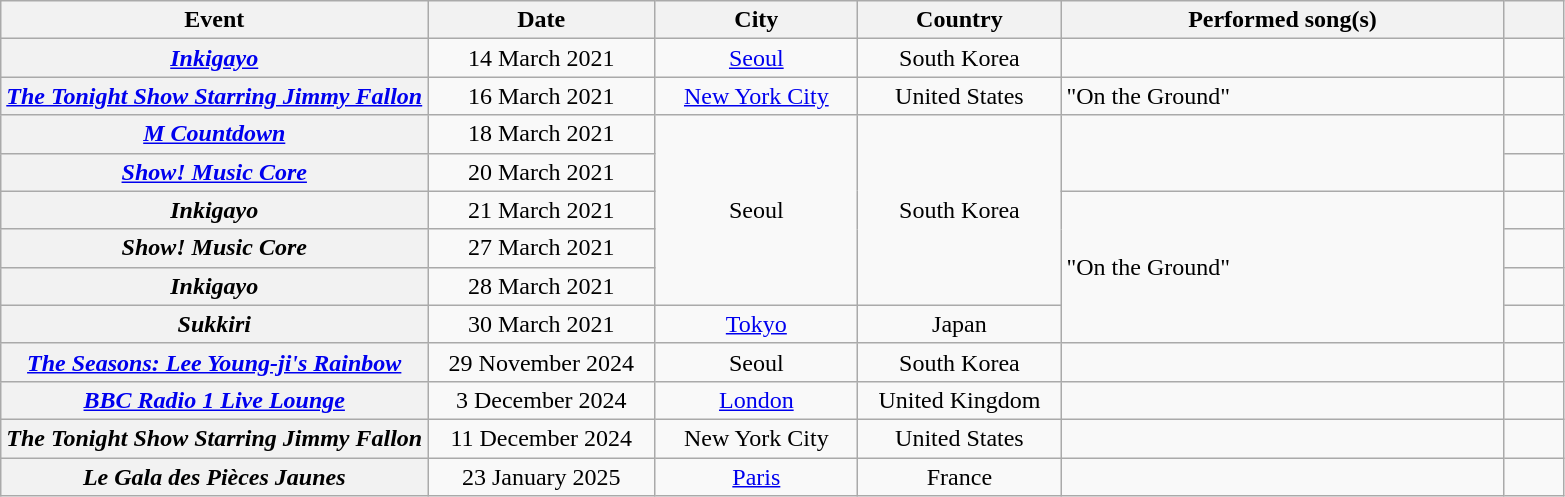<table class="wikitable plainrowheaders" style="text-align:center">
<tr>
<th scope="col">Event</th>
<th scope="col" style="width:9em">Date</th>
<th scope="col" style="width:8em">City</th>
<th scope="col" style="width:8em">Country</th>
<th scope="col" style="width:18em">Performed song(s)</th>
<th scope="col" style="width:2em"></th>
</tr>
<tr>
<th scope="row"><em><a href='#'>Inkigayo</a></em></th>
<td>14 March 2021</td>
<td><a href='#'>Seoul</a></td>
<td>South Korea</td>
<td style="text-align:left"></td>
<td></td>
</tr>
<tr>
<th scope="row"><em><a href='#'>The Tonight Show Starring Jimmy Fallon</a></em></th>
<td>16 March 2021</td>
<td><a href='#'>New York City</a></td>
<td>United States</td>
<td style="text-align:left">"On the Ground"</td>
<td></td>
</tr>
<tr>
<th scope="row"><em><a href='#'>M Countdown</a></em></th>
<td>18 March 2021</td>
<td rowspan="5">Seoul</td>
<td rowspan="5">South Korea</td>
<td rowspan="2" style="text-align:left"></td>
<td></td>
</tr>
<tr>
<th scope="row"><em><a href='#'>Show! Music Core</a></em></th>
<td>20 March 2021</td>
<td></td>
</tr>
<tr>
<th scope="row"><em>Inkigayo</em></th>
<td>21 March 2021</td>
<td rowspan="4" style="text-align:left">"On the Ground"</td>
<td></td>
</tr>
<tr>
<th scope="row"><em>Show! Music Core</em></th>
<td>27 March 2021</td>
<td></td>
</tr>
<tr>
<th scope="row"><em>Inkigayo</em></th>
<td>28 March 2021</td>
<td></td>
</tr>
<tr>
<th scope="row"><em>Sukkiri</em></th>
<td>30 March 2021</td>
<td><a href='#'>Tokyo</a></td>
<td>Japan</td>
<td></td>
</tr>
<tr>
<th scope="row"><em><a href='#'>The Seasons: Lee Young-ji's Rainbow</a></em></th>
<td>29 November 2024</td>
<td>Seoul</td>
<td>South Korea</td>
<td style="text-align:left"></td>
<td></td>
</tr>
<tr>
<th scope="row"><em><a href='#'>BBC Radio 1 Live Lounge</a></em></th>
<td>3 December 2024</td>
<td><a href='#'>London</a></td>
<td>United Kingdom</td>
<td style="text-align:left"></td>
<td></td>
</tr>
<tr>
<th scope="row"><em>The Tonight Show Starring Jimmy Fallon</em></th>
<td>11 December 2024</td>
<td>New York City</td>
<td>United States</td>
<td style="text-align:left"></td>
<td></td>
</tr>
<tr>
<th scope="row"><em>Le Gala des Pièces Jaunes</em></th>
<td>23 January 2025</td>
<td><a href='#'>Paris</a></td>
<td>France</td>
<td></td>
<td></td>
</tr>
</table>
